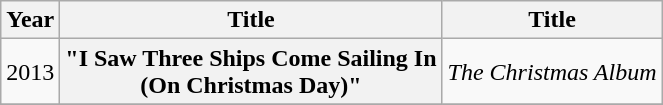<table class="wikitable plainrowheaders" style="text-align:center;">
<tr>
<th scope="col">Year</th>
<th scope="col">Title</th>
<th scope="col">Title</th>
</tr>
<tr>
<td>2013</td>
<th scope="row">"I Saw Three Ships Come Sailing In<br>(On Christmas Day)"</th>
<td><em>The Christmas Album</em></td>
</tr>
<tr>
</tr>
</table>
